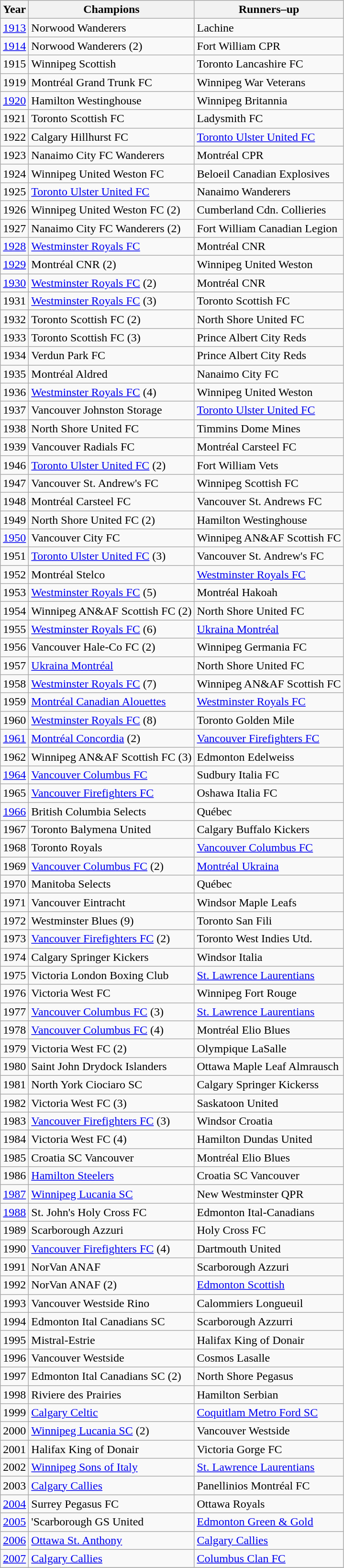<table class="wikitable">
<tr>
<th>Year</th>
<th>Champions </th>
<th>Runners–up</th>
</tr>
<tr>
<td align=center><a href='#'>1913</a></td>
<td>Norwood Wanderers</td>
<td>Lachine</td>
</tr>
<tr>
<td align=center><a href='#'>1914</a></td>
<td>Norwood Wanderers (2)</td>
<td>Fort William CPR</td>
</tr>
<tr>
<td align=center>1915</td>
<td>Winnipeg Scottish</td>
<td>Toronto Lancashire FC</td>
</tr>
<tr>
<td align=center>1919</td>
<td>Montréal Grand Trunk FC</td>
<td>Winnipeg War Veterans</td>
</tr>
<tr>
<td align=center><a href='#'>1920</a></td>
<td>Hamilton Westinghouse</td>
<td>Winnipeg Britannia</td>
</tr>
<tr>
<td align=center>1921</td>
<td>Toronto Scottish FC</td>
<td>Ladysmith FC</td>
</tr>
<tr>
<td align=center>1922</td>
<td>Calgary Hillhurst FC</td>
<td><a href='#'>Toronto Ulster United FC</a></td>
</tr>
<tr>
<td align=center>1923</td>
<td>Nanaimo City FC Wanderers</td>
<td>Montréal CPR</td>
</tr>
<tr>
<td align=center>1924</td>
<td>Winnipeg United Weston FC</td>
<td>Beloeil Canadian Explosives</td>
</tr>
<tr>
<td align=center>1925</td>
<td><a href='#'>Toronto Ulster United FC</a></td>
<td>Nanaimo Wanderers</td>
</tr>
<tr>
<td align=center>1926</td>
<td>Winnipeg United Weston FC (2)</td>
<td>Cumberland Cdn. Collieries</td>
</tr>
<tr>
<td align=center>1927</td>
<td>Nanaimo City FC Wanderers (2)</td>
<td>Fort William Canadian Legion</td>
</tr>
<tr>
<td align=center><a href='#'>1928</a></td>
<td><a href='#'>Westminster Royals FC</a></td>
<td>Montréal CNR</td>
</tr>
<tr>
<td align=center><a href='#'>1929</a></td>
<td>Montréal CNR (2)</td>
<td>Winnipeg United Weston</td>
</tr>
<tr>
<td align=center><a href='#'>1930</a></td>
<td><a href='#'>Westminster Royals FC</a> (2)</td>
<td>Montréal CNR</td>
</tr>
<tr>
<td align=center>1931</td>
<td><a href='#'>Westminster Royals FC</a> (3)</td>
<td>Toronto Scottish FC</td>
</tr>
<tr>
<td align=center>1932</td>
<td>Toronto Scottish FC (2)</td>
<td>North Shore United FC</td>
</tr>
<tr>
<td align=center>1933</td>
<td>Toronto Scottish FC (3)</td>
<td>Prince Albert City Reds</td>
</tr>
<tr>
<td align=center>1934</td>
<td>Verdun Park FC</td>
<td>Prince Albert City Reds</td>
</tr>
<tr>
<td align=center>1935</td>
<td>Montréal Aldred</td>
<td>Nanaimo City FC</td>
</tr>
<tr>
<td align=center>1936</td>
<td><a href='#'>Westminster Royals FC</a> (4)</td>
<td>Winnipeg United Weston</td>
</tr>
<tr>
<td align=center>1937</td>
<td>Vancouver Johnston Storage</td>
<td><a href='#'>Toronto Ulster United FC</a></td>
</tr>
<tr>
<td align=center>1938</td>
<td>North Shore United FC</td>
<td>Timmins Dome Mines</td>
</tr>
<tr>
<td align=center>1939</td>
<td>Vancouver Radials FC</td>
<td>Montréal Carsteel FC</td>
</tr>
<tr>
<td align=center>1946</td>
<td><a href='#'>Toronto Ulster United FC</a> (2)</td>
<td>Fort William Vets</td>
</tr>
<tr>
<td align=center>1947</td>
<td>Vancouver St. Andrew's FC</td>
<td>Winnipeg Scottish FC</td>
</tr>
<tr>
<td align=center>1948</td>
<td>Montréal Carsteel FC</td>
<td>Vancouver St. Andrews FC</td>
</tr>
<tr>
<td align=center>1949</td>
<td>North Shore United FC (2)</td>
<td>Hamilton Westinghouse</td>
</tr>
<tr>
<td align=center><a href='#'>1950</a></td>
<td>Vancouver City FC</td>
<td>Winnipeg AN&AF Scottish FC</td>
</tr>
<tr>
<td align=center>1951</td>
<td><a href='#'>Toronto Ulster United FC</a> (3)</td>
<td>Vancouver St. Andrew's FC</td>
</tr>
<tr>
<td align=center>1952</td>
<td>Montréal Stelco</td>
<td><a href='#'>Westminster Royals FC</a></td>
</tr>
<tr>
<td align=center>1953</td>
<td><a href='#'>Westminster Royals FC</a> (5)</td>
<td>Montréal Hakoah</td>
</tr>
<tr>
<td align=center>1954</td>
<td>Winnipeg AN&AF Scottish FC (2)</td>
<td>North Shore United FC</td>
</tr>
<tr>
<td align=center>1955</td>
<td><a href='#'>Westminster Royals FC</a> (6)</td>
<td><a href='#'>Ukraina Montréal</a></td>
</tr>
<tr>
<td align=center>1956</td>
<td>Vancouver Hale-Co FC (2)</td>
<td>Winnipeg Germania FC</td>
</tr>
<tr>
<td align=center>1957</td>
<td><a href='#'>Ukraina Montréal</a></td>
<td>North Shore United FC</td>
</tr>
<tr>
<td align=center>1958</td>
<td><a href='#'>Westminster Royals FC</a> (7)</td>
<td>Winnipeg AN&AF Scottish FC</td>
</tr>
<tr>
<td align=center>1959</td>
<td><a href='#'>Montréal Canadian Alouettes</a></td>
<td><a href='#'>Westminster Royals FC</a></td>
</tr>
<tr>
<td align=center>1960</td>
<td><a href='#'>Westminster Royals FC</a> (8)</td>
<td>Toronto Golden Mile</td>
</tr>
<tr>
<td align=center><a href='#'>1961</a></td>
<td><a href='#'>Montréal Concordia</a> (2)</td>
<td><a href='#'>Vancouver Firefighters FC</a></td>
</tr>
<tr>
<td align=center>1962</td>
<td>Winnipeg AN&AF Scottish FC (3)</td>
<td>Edmonton Edelweiss</td>
</tr>
<tr>
<td align=center><a href='#'>1964</a></td>
<td><a href='#'>Vancouver Columbus FC</a></td>
<td>Sudbury Italia FC</td>
</tr>
<tr>
<td align=center>1965</td>
<td><a href='#'>Vancouver Firefighters FC</a></td>
<td>Oshawa Italia FC</td>
</tr>
<tr>
<td align=center><a href='#'>1966</a></td>
<td>British Columbia Selects</td>
<td>Québec</td>
</tr>
<tr>
<td align=center>1967</td>
<td>Toronto Balymena United</td>
<td>Calgary Buffalo Kickers</td>
</tr>
<tr>
<td align=center>1968</td>
<td>Toronto Royals</td>
<td><a href='#'>Vancouver Columbus FC</a></td>
</tr>
<tr>
<td align=center>1969</td>
<td><a href='#'>Vancouver Columbus FC</a> (2)</td>
<td><a href='#'>Montréal Ukraina</a></td>
</tr>
<tr>
<td align=center>1970</td>
<td>Manitoba Selects</td>
<td>Québec</td>
</tr>
<tr>
<td align=center>1971</td>
<td>Vancouver Eintracht</td>
<td>Windsor Maple Leafs</td>
</tr>
<tr>
<td align=center>1972</td>
<td>Westminster Blues (9)</td>
<td>Toronto San Fili</td>
</tr>
<tr>
<td align=center>1973</td>
<td><a href='#'>Vancouver Firefighters FC</a> (2)</td>
<td>Toronto West Indies Utd.</td>
</tr>
<tr>
<td align=center>1974</td>
<td>Calgary Springer Kickers</td>
<td>Windsor Italia</td>
</tr>
<tr>
<td align=center>1975</td>
<td>Victoria London Boxing Club</td>
<td><a href='#'>St. Lawrence Laurentians</a></td>
</tr>
<tr>
<td align=center>1976</td>
<td>Victoria West FC</td>
<td>Winnipeg Fort Rouge</td>
</tr>
<tr>
<td align=center>1977</td>
<td><a href='#'>Vancouver Columbus FC</a> (3)</td>
<td><a href='#'>St. Lawrence Laurentians</a></td>
</tr>
<tr>
<td align=center>1978</td>
<td><a href='#'>Vancouver Columbus FC</a> (4)</td>
<td>Montréal Elio Blues</td>
</tr>
<tr>
<td align=center>1979</td>
<td>Victoria West FC (2)</td>
<td>Olympique LaSalle</td>
</tr>
<tr>
<td align=center>1980</td>
<td>Saint John Drydock Islanders</td>
<td>Ottawa Maple Leaf Almrausch</td>
</tr>
<tr>
<td align=center>1981</td>
<td>North York Ciociaro SC</td>
<td>Calgary Springer Kickerss</td>
</tr>
<tr>
<td align=center>1982</td>
<td>Victoria West FC (3)</td>
<td>Saskatoon United</td>
</tr>
<tr>
<td align=center>1983</td>
<td><a href='#'>Vancouver Firefighters FC</a> (3)</td>
<td>Windsor Croatia</td>
</tr>
<tr>
<td align=center>1984</td>
<td>Victoria West FC (4)</td>
<td>Hamilton Dundas United</td>
</tr>
<tr>
<td align=center>1985</td>
<td>Croatia SC Vancouver</td>
<td>Montréal Elio Blues</td>
</tr>
<tr>
<td align=center>1986</td>
<td><a href='#'>Hamilton Steelers</a></td>
<td>Croatia SC Vancouver</td>
</tr>
<tr>
<td align=center><a href='#'>1987</a></td>
<td><a href='#'>Winnipeg Lucania SC</a></td>
<td>New Westminster QPR</td>
</tr>
<tr>
<td align=center><a href='#'>1988</a></td>
<td>St. John's Holy Cross FC</td>
<td>Edmonton Ital-Canadians</td>
</tr>
<tr>
<td align=center>1989</td>
<td>Scarborough Azzuri</td>
<td>Holy Cross FC</td>
</tr>
<tr>
<td align=center>1990</td>
<td><a href='#'>Vancouver Firefighters FC</a> (4)</td>
<td>Dartmouth United</td>
</tr>
<tr>
<td align=center>1991</td>
<td>NorVan ANAF</td>
<td>Scarborough Azzuri</td>
</tr>
<tr>
<td align=center>1992</td>
<td>NorVan ANAF (2)</td>
<td><a href='#'>Edmonton Scottish</a></td>
</tr>
<tr>
<td align=center>1993</td>
<td>Vancouver Westside Rino</td>
<td>Calommiers Longueuil</td>
</tr>
<tr>
<td align=center>1994</td>
<td>Edmonton Ital Canadians SC</td>
<td>Scarborough Azzurri</td>
</tr>
<tr>
<td align=center>1995</td>
<td>Mistral-Estrie</td>
<td>Halifax King of Donair</td>
</tr>
<tr>
<td align=center>1996</td>
<td>Vancouver Westside</td>
<td>Cosmos Lasalle</td>
</tr>
<tr>
<td align=center>1997</td>
<td>Edmonton Ital Canadians SC (2)</td>
<td>North Shore Pegasus</td>
</tr>
<tr>
<td align=center>1998</td>
<td>Riviere des Prairies</td>
<td>Hamilton Serbian</td>
</tr>
<tr>
<td align=center>1999</td>
<td><a href='#'>Calgary Celtic</a></td>
<td><a href='#'>Coquitlam Metro Ford SC</a></td>
</tr>
<tr>
<td align=center>2000</td>
<td><a href='#'>Winnipeg Lucania SC</a> (2)</td>
<td>Vancouver Westside</td>
</tr>
<tr>
<td align=center>2001</td>
<td>Halifax King of Donair</td>
<td>Victoria Gorge FC</td>
</tr>
<tr>
<td>2002</td>
<td><a href='#'>Winnipeg Sons of Italy</a></td>
<td><a href='#'>St. Lawrence Laurentians</a></td>
</tr>
<tr>
<td>2003</td>
<td><a href='#'>Calgary Callies</a></td>
<td>Panellinios Montréal FC</td>
</tr>
<tr>
<td><a href='#'>2004</a></td>
<td>Surrey Pegasus FC</td>
<td>Ottawa Royals</td>
</tr>
<tr>
<td><a href='#'>2005</a></td>
<td>'Scarborough GS United</td>
<td><a href='#'>Edmonton Green & Gold</a></td>
</tr>
<tr>
<td><a href='#'>2006</a></td>
<td><a href='#'>Ottawa St. Anthony</a></td>
<td><a href='#'>Calgary Callies</a></td>
</tr>
<tr>
<td><a href='#'>2007</a></td>
<td><a href='#'>Calgary Callies</a></td>
<td><a href='#'>Columbus Clan FC</a></td>
</tr>
<tr>
</tr>
</table>
